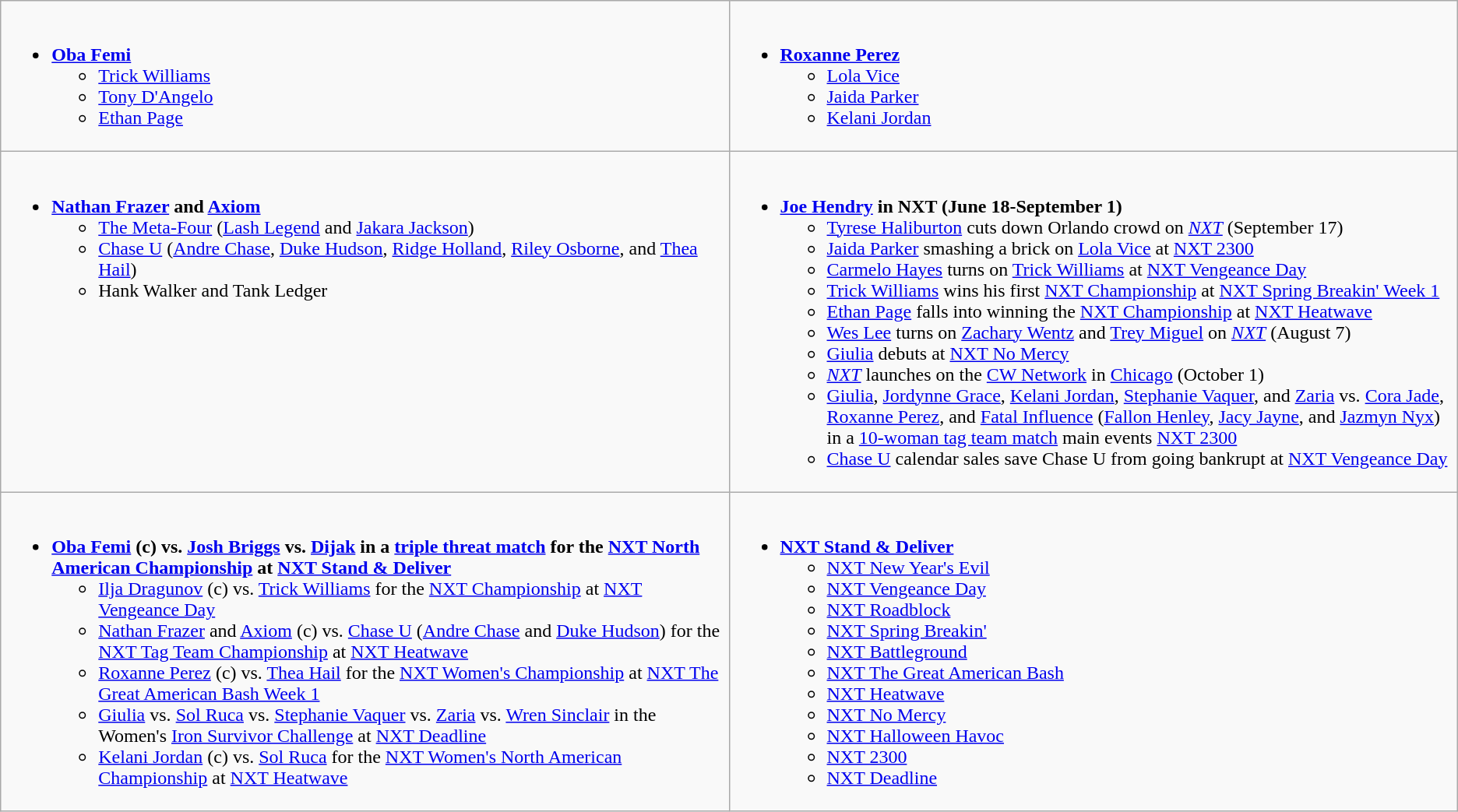<table class="wikitable">
<tr>
<td><br><ul><li><strong><a href='#'>Oba Femi</a></strong><ul><li><a href='#'>Trick Williams</a></li><li><a href='#'>Tony D'Angelo</a></li><li><a href='#'>Ethan Page</a></li></ul></li></ul></td>
<td><br><ul><li><strong><a href='#'>Roxanne Perez</a></strong><ul><li><a href='#'>Lola Vice</a></li><li><a href='#'>Jaida Parker</a></li><li><a href='#'>Kelani Jordan</a></li></ul></li></ul></td>
</tr>
<tr>
<td style="vertical-align:top; width:50%;"><br><ul><li><strong><a href='#'>Nathan Frazer</a> and <a href='#'>Axiom</a></strong><ul><li><a href='#'>The Meta-Four</a> (<a href='#'>Lash Legend</a> and <a href='#'>Jakara Jackson</a>)</li><li><a href='#'>Chase U</a> (<a href='#'>Andre Chase</a>, <a href='#'>Duke Hudson</a>, <a href='#'>Ridge Holland</a>, <a href='#'>Riley Osborne</a>, and <a href='#'>Thea Hail</a>)</li><li>Hank Walker and Tank Ledger</li></ul></li></ul></td>
<td><br><ul><li><strong><a href='#'>Joe Hendry</a> in NXT (June 18-September 1)</strong><ul><li><a href='#'>Tyrese Haliburton</a> cuts down Orlando crowd on <em><a href='#'>NXT</a></em> (September 17)</li><li><a href='#'>Jaida Parker</a> smashing a brick on <a href='#'>Lola Vice</a> at <a href='#'>NXT 2300</a></li><li><a href='#'>Carmelo Hayes</a> turns on <a href='#'>Trick Williams</a> at <a href='#'>NXT Vengeance Day</a></li><li><a href='#'>Trick Williams</a> wins his first <a href='#'>NXT Championship</a> at <a href='#'>NXT Spring Breakin' Week 1</a></li><li><a href='#'>Ethan Page</a> falls into winning the <a href='#'>NXT Championship</a> at <a href='#'>NXT Heatwave</a></li><li><a href='#'>Wes Lee</a> turns on <a href='#'>Zachary Wentz</a> and <a href='#'>Trey Miguel</a> on <em><a href='#'>NXT</a></em> (August 7)</li><li><a href='#'>Giulia</a> debuts at <a href='#'>NXT No Mercy</a></li><li><em><a href='#'>NXT</a></em> launches on the <a href='#'>CW Network</a> in <a href='#'>Chicago</a> (October 1)</li><li><a href='#'>Giulia</a>, <a href='#'>Jordynne Grace</a>, <a href='#'>Kelani Jordan</a>, <a href='#'>Stephanie Vaquer</a>, and <a href='#'>Zaria</a> vs. <a href='#'>Cora Jade</a>, <a href='#'>Roxanne Perez</a>, and <a href='#'>Fatal Influence</a> (<a href='#'>Fallon Henley</a>, <a href='#'>Jacy Jayne</a>, and <a href='#'>Jazmyn Nyx</a>) in a <a href='#'>10-woman tag team match</a> main events <a href='#'>NXT 2300</a></li><li><a href='#'>Chase U</a> calendar sales save Chase U from going bankrupt at <a href='#'>NXT Vengeance Day</a></li></ul></li></ul></td>
</tr>
<tr>
<td style="vertical-align:top; width:50%;"><br><ul><li><strong><a href='#'>Oba Femi</a> (c) vs. <a href='#'>Josh Briggs</a> vs. <a href='#'>Dijak</a> in a <a href='#'>triple threat match</a> for the <a href='#'>NXT North American Championship</a> at <a href='#'>NXT Stand & Deliver</a></strong><ul><li><a href='#'>Ilja Dragunov</a> (c) vs. <a href='#'>Trick Williams</a> for the <a href='#'>NXT Championship</a> at <a href='#'>NXT Vengeance Day</a></li><li><a href='#'>Nathan Frazer</a> and <a href='#'>Axiom</a> (c) vs. <a href='#'>Chase U</a> (<a href='#'>Andre Chase</a> and <a href='#'>Duke Hudson</a>) for the <a href='#'>NXT Tag Team Championship</a> at <a href='#'>NXT Heatwave</a></li><li><a href='#'>Roxanne Perez</a> (c) vs. <a href='#'>Thea Hail</a> for the <a href='#'>NXT Women's Championship</a> at <a href='#'>NXT The Great American Bash Week 1</a></li><li><a href='#'>Giulia</a> vs. <a href='#'>Sol Ruca</a> vs. <a href='#'>Stephanie Vaquer</a> vs. <a href='#'>Zaria</a> vs. <a href='#'>Wren Sinclair</a> in the Women's <a href='#'>Iron Survivor Challenge</a> at <a href='#'>NXT Deadline</a></li><li><a href='#'>Kelani Jordan</a> (c) vs. <a href='#'>Sol Ruca</a> for the <a href='#'>NXT Women's North American Championship</a> at <a href='#'>NXT Heatwave</a></li></ul></li></ul></td>
<td><br><ul><li><strong><a href='#'>NXT Stand & Deliver</a></strong><ul><li><a href='#'>NXT New Year's Evil</a></li><li><a href='#'>NXT Vengeance Day</a></li><li><a href='#'>NXT Roadblock</a></li><li><a href='#'>NXT Spring Breakin'</a></li><li><a href='#'>NXT Battleground</a></li><li><a href='#'>NXT The Great American Bash</a></li><li><a href='#'>NXT Heatwave</a></li><li><a href='#'>NXT No Mercy</a></li><li><a href='#'>NXT Halloween Havoc</a></li><li><a href='#'>NXT 2300</a></li><li><a href='#'>NXT Deadline</a></li></ul></li></ul></td>
</tr>
</table>
